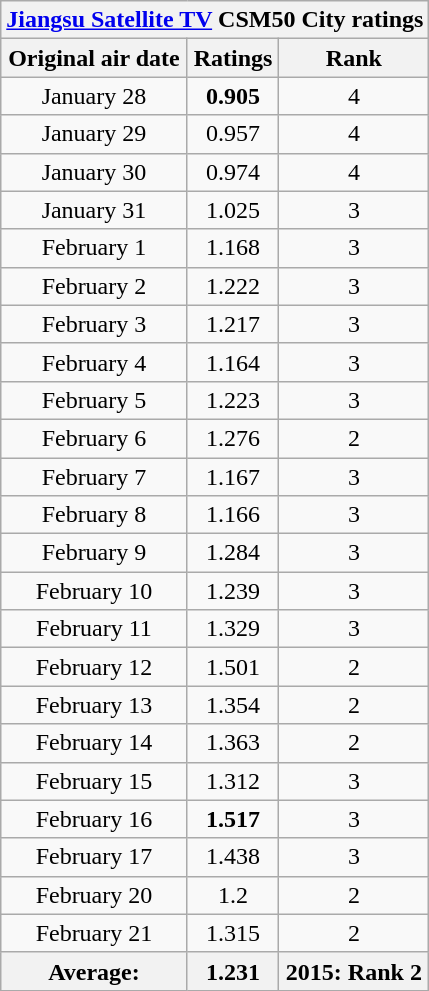<table class="wikitable sortable mw-collapsible jquery-tablesorter" style="text-align:center">
<tr>
<th colspan="3"><a href='#'>Jiangsu Satellite TV</a> CSM50 City ratings</th>
</tr>
<tr>
<th>Original air date</th>
<th>Ratings</th>
<th>Rank</th>
</tr>
<tr>
<td>January 28</td>
<td><strong><span>0.905</span></strong></td>
<td>4</td>
</tr>
<tr>
<td>January 29</td>
<td>0.957</td>
<td>4</td>
</tr>
<tr>
<td>January 30</td>
<td>0.974</td>
<td>4</td>
</tr>
<tr>
<td>January 31</td>
<td>1.025</td>
<td>3</td>
</tr>
<tr>
<td>February 1</td>
<td>1.168</td>
<td>3</td>
</tr>
<tr>
<td>February 2</td>
<td>1.222</td>
<td>3</td>
</tr>
<tr>
<td>February 3</td>
<td>1.217</td>
<td>3</td>
</tr>
<tr>
<td>February 4</td>
<td>1.164</td>
<td>3</td>
</tr>
<tr>
<td>February 5</td>
<td>1.223</td>
<td>3</td>
</tr>
<tr>
<td>February 6</td>
<td>1.276</td>
<td>2</td>
</tr>
<tr>
<td>February 7</td>
<td>1.167</td>
<td>3</td>
</tr>
<tr>
<td>February 8</td>
<td>1.166</td>
<td>3</td>
</tr>
<tr>
<td>February 9</td>
<td>1.284</td>
<td>3</td>
</tr>
<tr>
<td>February 10</td>
<td>1.239</td>
<td>3</td>
</tr>
<tr>
<td>February 11</td>
<td>1.329</td>
<td>3</td>
</tr>
<tr>
<td>February 12</td>
<td>1.501</td>
<td>2</td>
</tr>
<tr>
<td>February 13</td>
<td>1.354</td>
<td>2</td>
</tr>
<tr>
<td>February 14</td>
<td>1.363</td>
<td>2</td>
</tr>
<tr>
<td>February 15</td>
<td>1.312</td>
<td>3</td>
</tr>
<tr>
<td>February 16</td>
<td><strong><span>1.517</span></strong></td>
<td>3</td>
</tr>
<tr>
<td>February 17</td>
<td>1.438</td>
<td>3</td>
</tr>
<tr>
<td>February 20</td>
<td>1.2</td>
<td>2</td>
</tr>
<tr>
<td>February 21</td>
<td>1.315</td>
<td>2</td>
</tr>
<tr>
<th>Average:</th>
<th>1.231</th>
<th>2015: Rank 2</th>
</tr>
</table>
